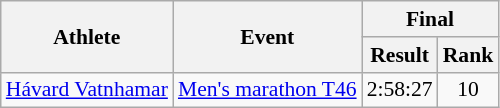<table class=wikitable style="font-size:90%">
<tr>
<th rowspan="2">Athlete</th>
<th rowspan="2">Event</th>
<th colspan="2">Final</th>
</tr>
<tr>
<th>Result</th>
<th>Rank</th>
</tr>
<tr align=center>
<td align=left><a href='#'>Hávard Vatnhamar</a></td>
<td align=left><a href='#'>Men's marathon T46</a></td>
<td>2:58:27</td>
<td>10</td>
</tr>
</table>
